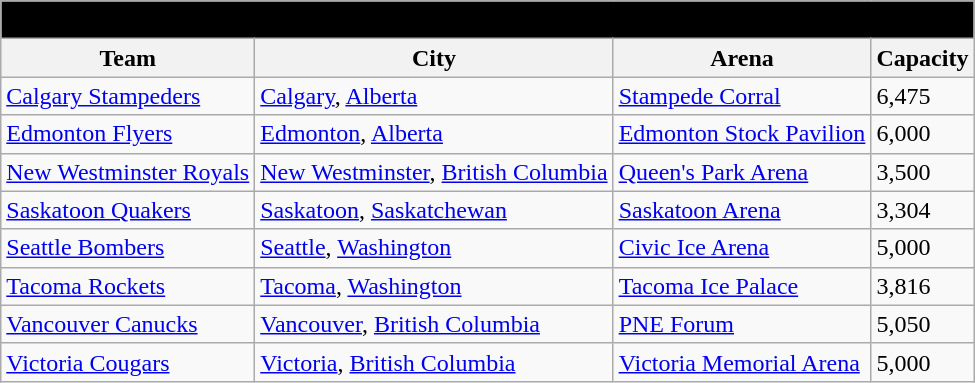<table class="wikitable" style="width:auto">
<tr>
<td bgcolor="#000000" align="center" colspan="6"><strong><span>1952–53 Western Hockey League</span></strong></td>
</tr>
<tr>
<th>Team</th>
<th>City</th>
<th>Arena</th>
<th>Capacity</th>
</tr>
<tr>
<td><a href='#'>Calgary Stampeders</a></td>
<td><a href='#'>Calgary</a>, <a href='#'>Alberta</a></td>
<td><a href='#'>Stampede Corral</a></td>
<td>6,475</td>
</tr>
<tr>
<td><a href='#'>Edmonton Flyers</a></td>
<td><a href='#'>Edmonton</a>, <a href='#'>Alberta</a></td>
<td><a href='#'>Edmonton Stock Pavilion</a></td>
<td>6,000</td>
</tr>
<tr>
<td><a href='#'>New Westminster Royals</a></td>
<td><a href='#'>New Westminster</a>, <a href='#'>British Columbia</a></td>
<td><a href='#'>Queen's Park Arena</a></td>
<td>3,500</td>
</tr>
<tr>
<td><a href='#'>Saskatoon Quakers</a></td>
<td><a href='#'>Saskatoon</a>, <a href='#'>Saskatchewan</a></td>
<td><a href='#'>Saskatoon Arena</a></td>
<td>3,304</td>
</tr>
<tr>
<td><a href='#'>Seattle Bombers</a></td>
<td><a href='#'>Seattle</a>, <a href='#'>Washington</a></td>
<td><a href='#'>Civic Ice Arena</a></td>
<td>5,000</td>
</tr>
<tr>
<td><a href='#'>Tacoma Rockets</a></td>
<td><a href='#'>Tacoma</a>, <a href='#'>Washington</a></td>
<td><a href='#'>Tacoma Ice Palace</a></td>
<td>3,816</td>
</tr>
<tr>
<td><a href='#'>Vancouver Canucks</a></td>
<td><a href='#'>Vancouver</a>, <a href='#'>British Columbia</a></td>
<td><a href='#'>PNE Forum</a></td>
<td>5,050</td>
</tr>
<tr>
<td><a href='#'>Victoria Cougars</a></td>
<td><a href='#'>Victoria</a>, <a href='#'>British Columbia</a></td>
<td><a href='#'>Victoria Memorial Arena</a></td>
<td>5,000</td>
</tr>
</table>
